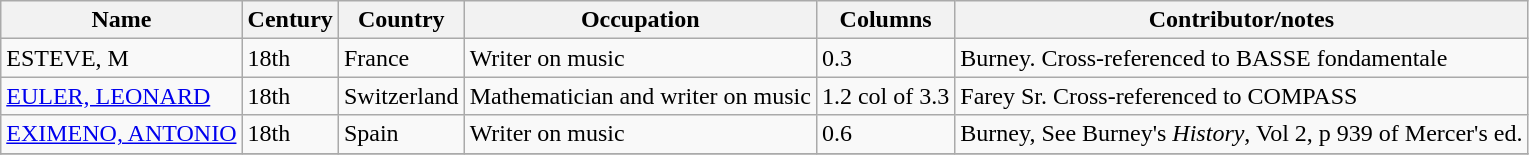<table class="wikitable">
<tr>
<th>Name</th>
<th>Century</th>
<th>Country</th>
<th>Occupation</th>
<th>Columns</th>
<th>Contributor/notes</th>
</tr>
<tr>
<td>ESTEVE, M</td>
<td>18th</td>
<td>France</td>
<td>Writer on music</td>
<td>0.3</td>
<td>Burney. Cross-referenced to BASSE fondamentale</td>
</tr>
<tr>
<td><a href='#'>EULER, LEONARD</a></td>
<td>18th</td>
<td>Switzerland</td>
<td>Mathematician and writer on music</td>
<td>1.2 col of 3.3</td>
<td>Farey Sr. Cross-referenced to COMPASS</td>
</tr>
<tr>
<td><a href='#'>EXIMENO, ANTONIO</a></td>
<td>18th</td>
<td>Spain</td>
<td>Writer on music</td>
<td>0.6</td>
<td>Burney, See Burney's <em>History</em>, Vol 2, p 939 of Mercer's ed.</td>
</tr>
<tr>
</tr>
</table>
